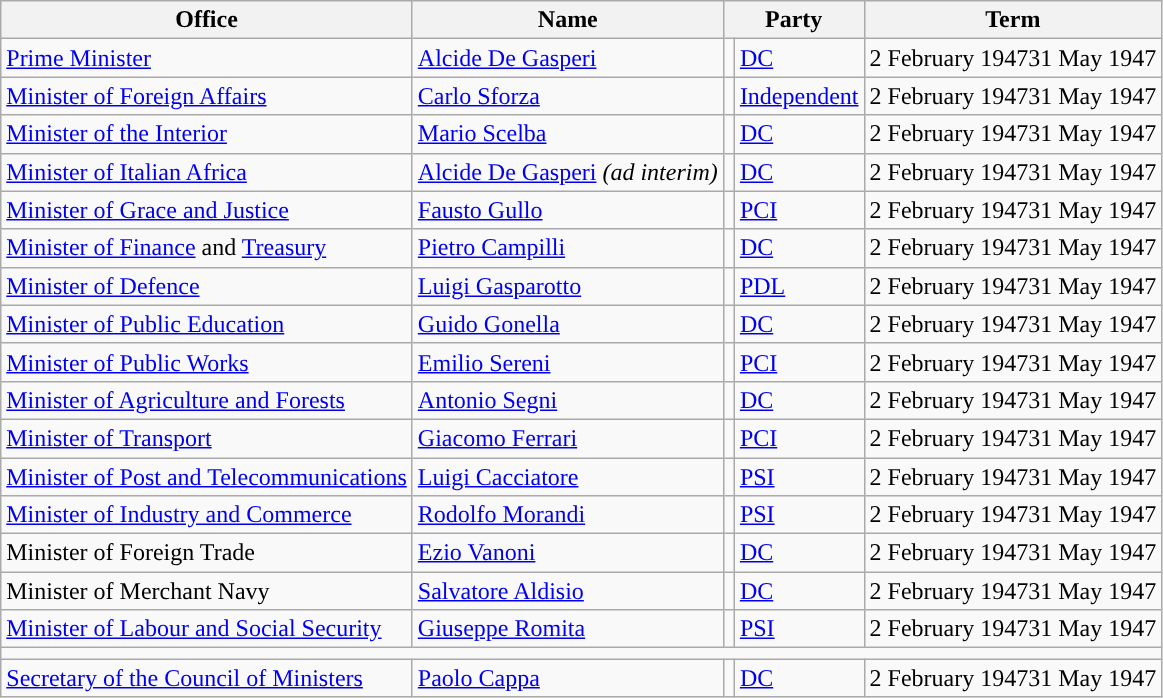<table class="wikitable">
<tr>
<th>Office</th>
<th>Name</th>
<th colspan=2>Party</th>
<th>Term</th>
</tr>
<tr>
<td><a href='#'>Prime Minister</a></td>
<td><a href='#'>Alcide De Gasperi</a></td>
<td></td>
<td><a href='#'>DC</a></td>
<td>2 February 194731 May 1947</td>
</tr>
<tr>
<td><a href='#'>Minister of Foreign Affairs</a></td>
<td><a href='#'>Carlo Sforza</a></td>
<td></td>
<td><a href='#'>Independent</a></td>
<td>2 February 194731 May 1947</td>
</tr>
<tr>
<td><a href='#'>Minister of the Interior</a></td>
<td><a href='#'>Mario Scelba</a></td>
<td></td>
<td><a href='#'>DC</a></td>
<td>2 February 194731 May 1947</td>
</tr>
<tr>
<td><a href='#'>Minister of Italian Africa</a></td>
<td><a href='#'>Alcide De Gasperi</a> <em>(ad interim)</em></td>
<td></td>
<td><a href='#'>DC</a></td>
<td>2 February 194731 May 1947</td>
</tr>
<tr>
<td><a href='#'>Minister of Grace and Justice</a></td>
<td><a href='#'>Fausto Gullo</a></td>
<td></td>
<td><a href='#'>PCI</a></td>
<td>2 February 194731 May 1947</td>
</tr>
<tr>
<td><a href='#'>Minister of Finance</a> and  <a href='#'>Treasury</a></td>
<td><a href='#'>Pietro Campilli</a></td>
<td></td>
<td><a href='#'>DC</a></td>
<td>2 February 194731 May 1947</td>
</tr>
<tr>
<td><a href='#'>Minister of Defence</a></td>
<td><a href='#'>Luigi Gasparotto</a></td>
<td></td>
<td><a href='#'>PDL</a></td>
<td>2 February 194731 May 1947</td>
</tr>
<tr>
<td><a href='#'>Minister of Public Education</a></td>
<td><a href='#'>Guido Gonella</a></td>
<td></td>
<td><a href='#'>DC</a></td>
<td>2 February 194731 May 1947</td>
</tr>
<tr>
<td><a href='#'>Minister of Public Works</a></td>
<td><a href='#'>Emilio Sereni</a></td>
<td></td>
<td><a href='#'>PCI</a></td>
<td>2 February 194731 May 1947</td>
</tr>
<tr>
<td><a href='#'>Minister of Agriculture and Forests</a></td>
<td><a href='#'>Antonio Segni</a></td>
<td></td>
<td><a href='#'>DC</a></td>
<td>2 February 194731 May 1947</td>
</tr>
<tr>
<td><a href='#'>Minister of Transport</a></td>
<td><a href='#'>Giacomo Ferrari</a></td>
<td></td>
<td><a href='#'>PCI</a></td>
<td>2 February 194731 May 1947</td>
</tr>
<tr>
<td><a href='#'>Minister of Post and Telecommunications</a></td>
<td><a href='#'>Luigi Cacciatore</a></td>
<td></td>
<td><a href='#'>PSI</a></td>
<td>2 February 194731 May 1947</td>
</tr>
<tr>
<td><a href='#'>Minister of Industry and Commerce</a></td>
<td><a href='#'>Rodolfo Morandi</a></td>
<td></td>
<td><a href='#'>PSI</a></td>
<td>2 February 194731 May 1947</td>
</tr>
<tr>
<td>Minister of Foreign Trade</td>
<td><a href='#'>Ezio Vanoni</a></td>
<td></td>
<td><a href='#'>DC</a></td>
<td>2 February 194731 May 1947</td>
</tr>
<tr>
<td>Minister of Merchant Navy</td>
<td><a href='#'>Salvatore Aldisio</a></td>
<td></td>
<td><a href='#'>DC</a></td>
<td>2 February 194731 May 1947</td>
</tr>
<tr>
<td><a href='#'>Minister of Labour and Social Security</a></td>
<td><a href='#'>Giuseppe Romita</a></td>
<td></td>
<td><a href='#'>PSI</a></td>
<td>2 February 194731 May 1947</td>
</tr>
<tr>
<td colspan="5"></td>
</tr>
<tr>
<td><a href='#'>Secretary of the Council of Ministers</a></td>
<td><a href='#'>Paolo Cappa</a></td>
<td></td>
<td><a href='#'>DC</a></td>
<td>2 February 194731 May 1947</td>
</tr>
</table>
